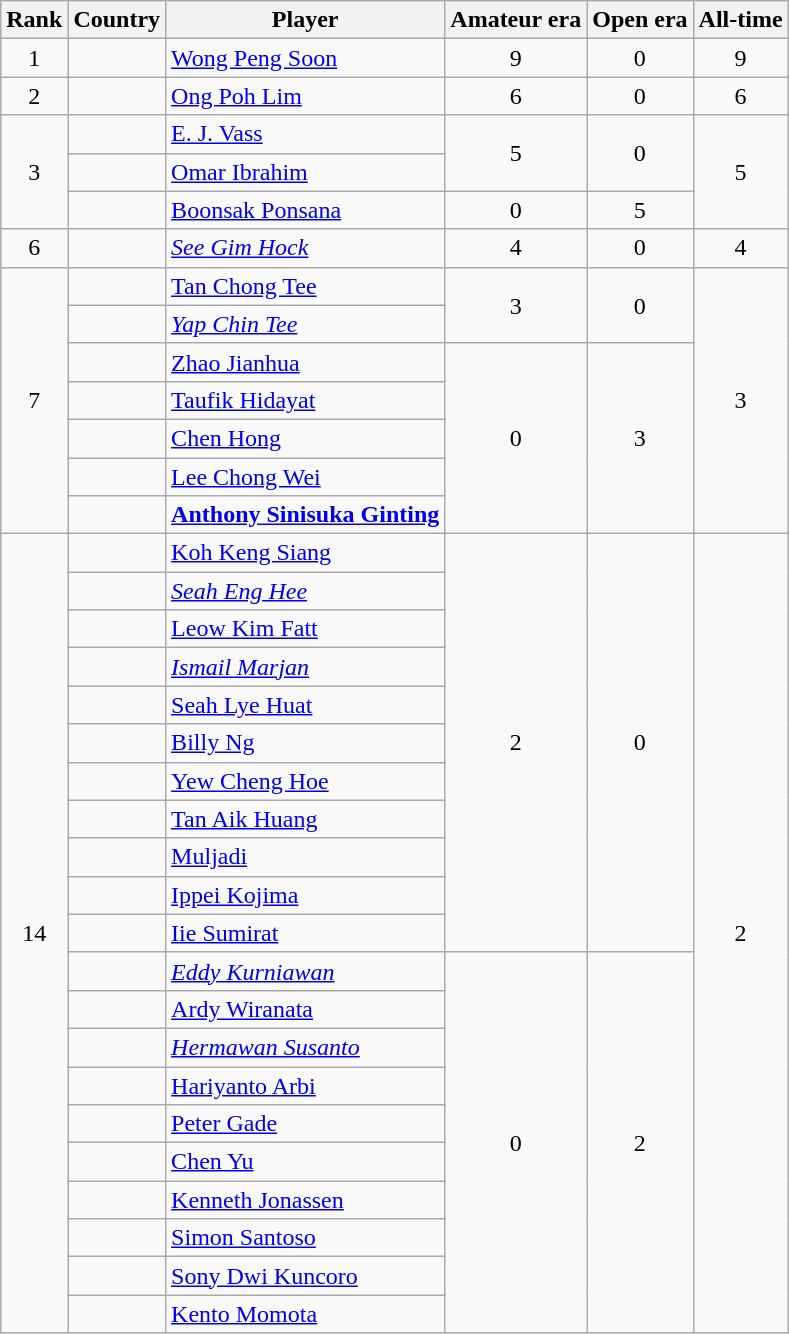<table class="wikitable sortable">
<tr>
<th>Rank</th>
<th>Country</th>
<th>Player</th>
<th>Amateur era</th>
<th>Open era</th>
<th>All-time</th>
</tr>
<tr>
<td align=center>1</td>
<td></td>
<td><a href='#'>Wong Peng Soon</a></td>
<td align=center>9</td>
<td align=center>0</td>
<td align=center>9</td>
</tr>
<tr>
<td align=center>2</td>
<td></td>
<td><a href='#'>Ong Poh Lim</a></td>
<td align=center>6</td>
<td align=center>0</td>
<td align=center>6</td>
</tr>
<tr>
<td rowspan=3 align=center>3</td>
<td></td>
<td><a href='#'>E. J. Vass</a></td>
<td rowspan=2 align=center>5</td>
<td rowspan=2 align=center>0</td>
<td rowspan=3 align=center>5</td>
</tr>
<tr>
<td></td>
<td><a href='#'>Omar Ibrahim</a></td>
</tr>
<tr>
<td></td>
<td><a href='#'>Boonsak Ponsana</a></td>
<td align=center>0</td>
<td align=center>5</td>
</tr>
<tr>
<td align=center>6</td>
<td></td>
<td><em><a href='#'>See Gim Hock</a></em></td>
<td align=center>4</td>
<td align=center>0</td>
<td align=center>4</td>
</tr>
<tr>
<td rowspan=7 align=center>7</td>
<td></td>
<td><a href='#'>Tan Chong Tee</a></td>
<td rowspan=2 align=center>3</td>
<td rowspan=2 align=center>0</td>
<td rowspan=7 align=center>3</td>
</tr>
<tr>
<td></td>
<td><em><a href='#'>Yap Chin Tee</a></em></td>
</tr>
<tr>
<td></td>
<td><a href='#'>Zhao Jianhua</a></td>
<td rowspan=5 align=center>0</td>
<td rowspan=5 align=center>3</td>
</tr>
<tr>
<td></td>
<td><a href='#'>Taufik Hidayat</a></td>
</tr>
<tr>
<td></td>
<td><a href='#'>Chen Hong</a></td>
</tr>
<tr>
<td></td>
<td><a href='#'>Lee Chong Wei</a></td>
</tr>
<tr>
<td></td>
<td><strong><a href='#'>Anthony Sinisuka Ginting</a></strong></td>
</tr>
<tr>
<td rowspan=21 align=center>14</td>
<td></td>
<td><a href='#'>Koh Keng Siang</a></td>
<td rowspan=11 align=center>2</td>
<td rowspan=11 align=center>0</td>
<td rowspan=21 align=center>2</td>
</tr>
<tr>
<td></td>
<td><em><a href='#'>Seah Eng Hee</a></em></td>
</tr>
<tr>
<td></td>
<td><a href='#'>Leow Kim Fatt</a></td>
</tr>
<tr>
<td></td>
<td><em><a href='#'>Ismail Marjan</a></em></td>
</tr>
<tr>
<td></td>
<td><a href='#'>Seah Lye Huat</a></td>
</tr>
<tr>
<td></td>
<td><a href='#'>Billy Ng</a></td>
</tr>
<tr>
<td></td>
<td><a href='#'>Yew Cheng Hoe</a></td>
</tr>
<tr>
<td></td>
<td><a href='#'>Tan Aik Huang</a></td>
</tr>
<tr>
<td></td>
<td><a href='#'>Muljadi</a></td>
</tr>
<tr>
<td></td>
<td><a href='#'>Ippei Kojima</a></td>
</tr>
<tr>
<td></td>
<td><a href='#'>Iie Sumirat</a></td>
</tr>
<tr>
<td></td>
<td><em><a href='#'>Eddy Kurniawan</a></em></td>
<td rowspan=10 align=center>0</td>
<td rowspan=10 align=center>2</td>
</tr>
<tr>
<td></td>
<td><a href='#'>Ardy Wiranata</a></td>
</tr>
<tr>
<td></td>
<td><em><a href='#'>Hermawan Susanto</a></em></td>
</tr>
<tr>
<td></td>
<td><a href='#'>Hariyanto Arbi</a></td>
</tr>
<tr>
<td></td>
<td><a href='#'>Peter Gade</a></td>
</tr>
<tr>
<td></td>
<td><a href='#'>Chen Yu</a></td>
</tr>
<tr>
<td></td>
<td><a href='#'>Kenneth Jonassen</a></td>
</tr>
<tr>
<td></td>
<td><a href='#'>Simon Santoso</a></td>
</tr>
<tr>
<td></td>
<td><a href='#'>Sony Dwi Kuncoro</a></td>
</tr>
<tr>
<td></td>
<td><a href='#'>Kento Momota</a></td>
</tr>
</table>
